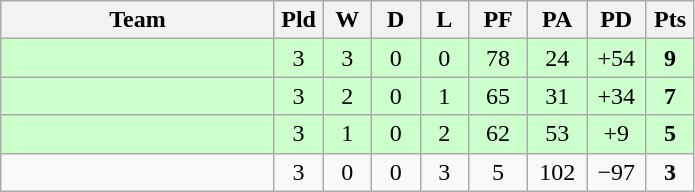<table class="wikitable" style="text-align:center;">
<tr>
<th width=175>Team</th>
<th width=25 abbr="Played">Pld</th>
<th width=25 abbr="Won">W</th>
<th width=25 abbr="Drawn">D</th>
<th width=25 abbr="Lost">L</th>
<th width=32 abbr="Points for">PF</th>
<th width=32 abbr="Points against">PA</th>
<th width=32 abbr="Points difference">PD</th>
<th width=25 abbr="Points">Pts</th>
</tr>
<tr bgcolor=ccffcc>
<td align=left></td>
<td>3</td>
<td>3</td>
<td>0</td>
<td>0</td>
<td>78</td>
<td>24</td>
<td>+54</td>
<td><strong>9</strong></td>
</tr>
<tr bgcolor=ccffcc>
<td align=left></td>
<td>3</td>
<td>2</td>
<td>0</td>
<td>1</td>
<td>65</td>
<td>31</td>
<td>+34</td>
<td><strong>7</strong></td>
</tr>
<tr bgcolor=ccffcc>
<td align=left></td>
<td>3</td>
<td>1</td>
<td>0</td>
<td>2</td>
<td>62</td>
<td>53</td>
<td>+9</td>
<td><strong>5</strong></td>
</tr>
<tr>
<td align=left></td>
<td>3</td>
<td>0</td>
<td>0</td>
<td>3</td>
<td>5</td>
<td>102</td>
<td>−97</td>
<td><strong>3</strong></td>
</tr>
</table>
